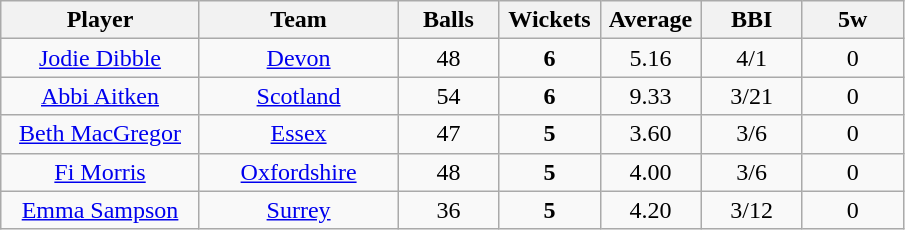<table class="wikitable" style="text-align:center">
<tr>
<th width=125>Player</th>
<th width=125>Team</th>
<th width=60>Balls</th>
<th width=60>Wickets</th>
<th width=60>Average</th>
<th width=60>BBI</th>
<th width=60>5w</th>
</tr>
<tr>
<td><a href='#'>Jodie Dibble</a></td>
<td><a href='#'>Devon</a></td>
<td>48</td>
<td><strong>6</strong></td>
<td>5.16</td>
<td>4/1</td>
<td>0</td>
</tr>
<tr>
<td><a href='#'>Abbi Aitken</a></td>
<td><a href='#'>Scotland</a></td>
<td>54</td>
<td><strong>6</strong></td>
<td>9.33</td>
<td>3/21</td>
<td>0</td>
</tr>
<tr>
<td><a href='#'>Beth MacGregor</a></td>
<td><a href='#'>Essex</a></td>
<td>47</td>
<td><strong>5</strong></td>
<td>3.60</td>
<td>3/6</td>
<td>0</td>
</tr>
<tr>
<td><a href='#'>Fi Morris</a></td>
<td><a href='#'>Oxfordshire</a></td>
<td>48</td>
<td><strong>5</strong></td>
<td>4.00</td>
<td>3/6</td>
<td>0</td>
</tr>
<tr>
<td><a href='#'>Emma Sampson</a></td>
<td><a href='#'>Surrey</a></td>
<td>36</td>
<td><strong>5</strong></td>
<td>4.20</td>
<td>3/12</td>
<td>0</td>
</tr>
</table>
